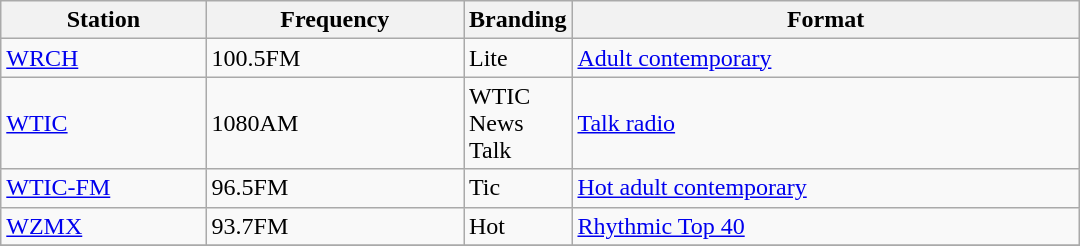<table class="wikitable sortable" style="width:45em;">
<tr>
<th style="width:20%">Station</th>
<th style="width:25%">Frequency</th>
<th style="width:5%">Branding</th>
<th style="width:50%">Format</th>
</tr>
<tr>
<td><a href='#'>WRCH</a></td>
<td>100.5FM</td>
<td>Lite</td>
<td><a href='#'>Adult contemporary</a></td>
</tr>
<tr>
<td><a href='#'>WTIC</a></td>
<td>1080AM</td>
<td>WTIC News Talk</td>
<td><a href='#'>Talk radio</a></td>
</tr>
<tr>
<td><a href='#'>WTIC-FM</a></td>
<td>96.5FM</td>
<td>Tic</td>
<td><a href='#'>Hot adult contemporary</a></td>
</tr>
<tr>
<td><a href='#'>WZMX</a></td>
<td>93.7FM</td>
<td>Hot</td>
<td><a href='#'>Rhythmic Top 40</a></td>
</tr>
<tr>
</tr>
</table>
